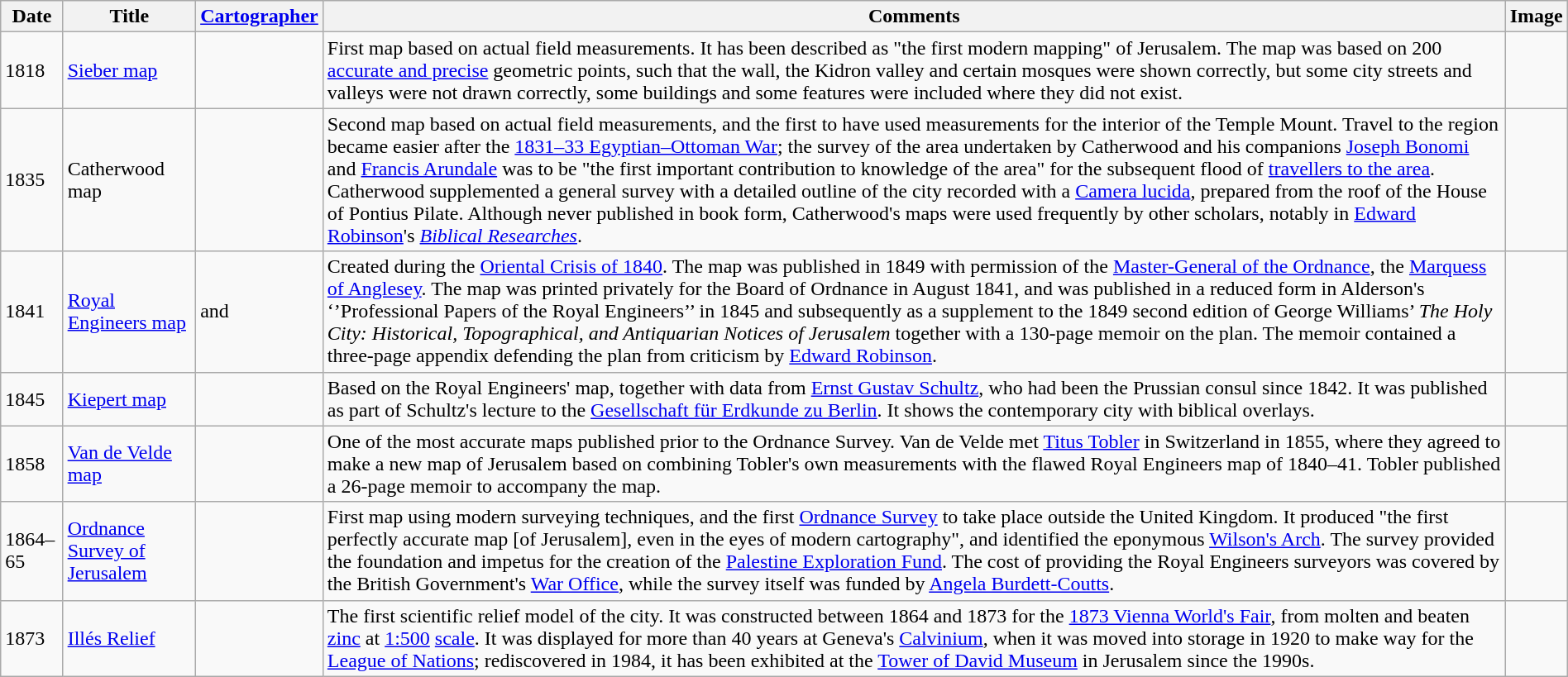<table class="wikitable sortable" border="1" width="100%">
<tr>
<th scope="col">Date</th>
<th scope="col">Title</th>
<th scope="col"><a href='#'>Cartographer</a></th>
<th scope="col">Comments</th>
<th scope="col" class=unsortable>Image</th>
</tr>
<tr>
<td>1818</td>
<td><a href='#'>Sieber map</a></td>
<td></td>
<td>First map based on actual field measurements. It has been described as "the first modern mapping" of Jerusalem. The map was based on 200 <a href='#'>accurate and precise</a> geometric points, such that the wall, the Kidron valley and certain mosques were shown correctly, but some city streets and valleys were not drawn correctly, some buildings and some features were included where they did not exist.</td>
<td></td>
</tr>
<tr>
<td>1835</td>
<td>Catherwood map</td>
<td></td>
<td>Second map based on actual field measurements, and the first to have used measurements for the interior of the Temple Mount. Travel to the region became easier after the <a href='#'>1831–33 Egyptian–Ottoman War</a>; the survey of the area undertaken by Catherwood and his companions <a href='#'>Joseph Bonomi</a> and <a href='#'>Francis Arundale</a> was to be "the first important contribution to knowledge of the area" for the subsequent flood of <a href='#'>travellers to the area</a>. Catherwood supplemented a general survey with a detailed outline of the city recorded with a <a href='#'>Camera lucida</a>, prepared from the roof of the House of Pontius Pilate. Although never published in book form, Catherwood's maps were used frequently by other scholars, notably in <a href='#'>Edward Robinson</a>'s <em><a href='#'>Biblical Researches</a></em>.</td>
<td></td>
</tr>
<tr>
<td>1841</td>
<td><a href='#'>Royal Engineers map</a></td>
<td> and </td>
<td>Created during the <a href='#'>Oriental Crisis of 1840</a>. The map was published in 1849 with permission of the <a href='#'>Master-General of the Ordnance</a>, the <a href='#'>Marquess of Anglesey</a>. The map was printed privately for the Board of Ordnance in August 1841, and was published in a reduced form in Alderson's ‘’Professional Papers of the Royal Engineers’’ in 1845 and subsequently as a supplement to the 1849 second edition of George Williams’ <em>The Holy City: Historical, Topographical, and Antiquarian Notices of Jerusalem</em> together with a 130-page memoir on the plan. The memoir contained a three-page appendix defending the plan from criticism by <a href='#'>Edward Robinson</a>.</td>
<td></td>
</tr>
<tr>
<td>1845</td>
<td><a href='#'>Kiepert map</a></td>
<td></td>
<td>Based on the Royal Engineers' map, together with data from <a href='#'>Ernst Gustav Schultz</a>, who had been the Prussian consul since 1842. It was published as part of Schultz's lecture to the <a href='#'>Gesellschaft für Erdkunde zu Berlin</a>. It shows the contemporary city with biblical overlays.</td>
<td></td>
</tr>
<tr>
<td>1858</td>
<td><a href='#'>Van de Velde map</a></td>
<td></td>
<td>One of the most accurate maps published prior to the Ordnance Survey. Van de Velde met <a href='#'>Titus Tobler</a> in Switzerland in 1855, where they agreed to make a new map of Jerusalem based on combining Tobler's own measurements with the flawed Royal Engineers map of 1840–41. Tobler published a 26-page memoir to accompany the map.</td>
<td></td>
</tr>
<tr>
<td>1864–65</td>
<td><a href='#'>Ordnance Survey of Jerusalem</a></td>
<td></td>
<td>First map using modern surveying techniques, and the first <a href='#'>Ordnance Survey</a> to take place outside the United Kingdom. It produced "the first perfectly accurate map [of Jerusalem], even in the eyes of modern cartography", and identified the eponymous <a href='#'>Wilson's Arch</a>. The survey provided the foundation and impetus for the creation of the <a href='#'>Palestine Exploration Fund</a>. The cost of providing the Royal Engineers surveyors was covered by the British Government's <a href='#'>War Office</a>, while the survey itself was funded by <a href='#'>Angela Burdett-Coutts</a>.</td>
<td></td>
</tr>
<tr>
<td>1873</td>
<td><a href='#'>Illés Relief</a></td>
<td></td>
<td>The first scientific relief model of the city. It was constructed between 1864 and 1873 for the <a href='#'>1873 Vienna World's Fair</a>, from molten and beaten <a href='#'>zinc</a> at <a href='#'>1:500</a> <a href='#'>scale</a>. It was displayed for more than 40 years at Geneva's <a href='#'>Calvinium</a>, when it was moved into storage in 1920 to make way for the <a href='#'>League of Nations</a>; rediscovered in 1984, it has been exhibited at the <a href='#'>Tower of David Museum</a> in Jerusalem since the 1990s.</td>
<td></td>
</tr>
</table>
